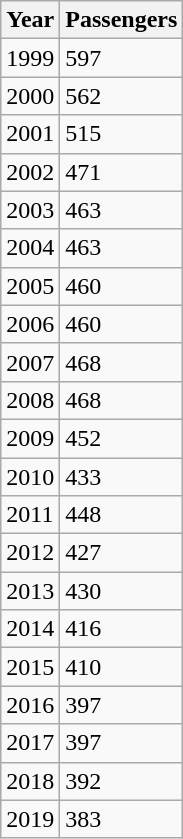<table class="wikitable">
<tr>
<th>Year</th>
<th>Passengers</th>
</tr>
<tr>
<td>1999</td>
<td>597</td>
</tr>
<tr>
<td>2000</td>
<td>562</td>
</tr>
<tr>
<td>2001</td>
<td>515</td>
</tr>
<tr>
<td>2002</td>
<td>471</td>
</tr>
<tr>
<td>2003</td>
<td>463</td>
</tr>
<tr>
<td>2004</td>
<td>463</td>
</tr>
<tr>
<td>2005</td>
<td>460</td>
</tr>
<tr>
<td>2006</td>
<td>460</td>
</tr>
<tr>
<td>2007</td>
<td>468</td>
</tr>
<tr>
<td>2008</td>
<td>468</td>
</tr>
<tr>
<td>2009</td>
<td>452</td>
</tr>
<tr>
<td>2010</td>
<td>433</td>
</tr>
<tr>
<td>2011</td>
<td>448</td>
</tr>
<tr>
<td>2012</td>
<td>427</td>
</tr>
<tr>
<td>2013</td>
<td>430</td>
</tr>
<tr>
<td>2014</td>
<td>416</td>
</tr>
<tr>
<td>2015</td>
<td>410</td>
</tr>
<tr>
<td>2016</td>
<td>397</td>
</tr>
<tr>
<td>2017</td>
<td>397</td>
</tr>
<tr>
<td>2018</td>
<td>392</td>
</tr>
<tr>
<td>2019</td>
<td>383</td>
</tr>
</table>
